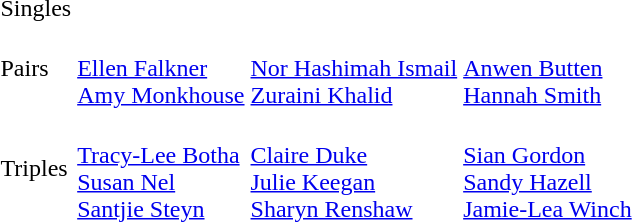<table>
<tr>
<td>Singles<br></td>
<td></td>
<td></td>
<td></td>
</tr>
<tr>
<td>Pairs<br></td>
<td><br><a href='#'>Ellen Falkner</a><br><a href='#'>Amy Monkhouse</a></td>
<td><br><a href='#'>Nor Hashimah Ismail</a><br><a href='#'>Zuraini Khalid</a></td>
<td><br><a href='#'>Anwen Butten</a><br><a href='#'>Hannah Smith</a></td>
</tr>
<tr>
<td>Triples<br></td>
<td><br><a href='#'>Tracy-Lee Botha</a><br><a href='#'>Susan Nel</a><br><a href='#'>Santjie Steyn</a></td>
<td><br><a href='#'>Claire Duke</a><br><a href='#'>Julie Keegan</a><br><a href='#'>Sharyn Renshaw</a></td>
<td><br><a href='#'>Sian Gordon</a><br><a href='#'>Sandy Hazell</a><br><a href='#'>Jamie-Lea Winch</a></td>
</tr>
</table>
